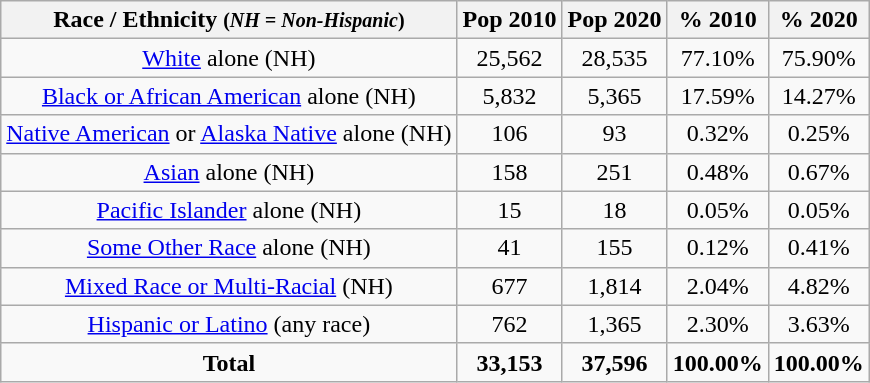<table class="wikitable" style="text-align:center;">
<tr>
<th>Race / Ethnicity <small>(<em>NH = Non-Hispanic</em>)</small></th>
<th>Pop 2010</th>
<th>Pop 2020</th>
<th>% 2010</th>
<th>% 2020</th>
</tr>
<tr>
<td><a href='#'>White</a> alone (NH)</td>
<td>25,562</td>
<td>28,535</td>
<td>77.10%</td>
<td>75.90%</td>
</tr>
<tr>
<td><a href='#'>Black or African American</a> alone (NH)</td>
<td>5,832</td>
<td>5,365</td>
<td>17.59%</td>
<td>14.27%</td>
</tr>
<tr>
<td><a href='#'>Native American</a> or <a href='#'>Alaska Native</a> alone (NH)</td>
<td>106</td>
<td>93</td>
<td>0.32%</td>
<td>0.25%</td>
</tr>
<tr>
<td><a href='#'>Asian</a> alone (NH)</td>
<td>158</td>
<td>251</td>
<td>0.48%</td>
<td>0.67%</td>
</tr>
<tr>
<td><a href='#'>Pacific Islander</a> alone (NH)</td>
<td>15</td>
<td>18</td>
<td>0.05%</td>
<td>0.05%</td>
</tr>
<tr>
<td><a href='#'>Some Other Race</a> alone (NH)</td>
<td>41</td>
<td>155</td>
<td>0.12%</td>
<td>0.41%</td>
</tr>
<tr>
<td><a href='#'>Mixed Race or Multi-Racial</a> (NH)</td>
<td>677</td>
<td>1,814</td>
<td>2.04%</td>
<td>4.82%</td>
</tr>
<tr>
<td><a href='#'>Hispanic or Latino</a> (any race)</td>
<td>762</td>
<td>1,365</td>
<td>2.30%</td>
<td>3.63%</td>
</tr>
<tr>
<td><strong>Total</strong></td>
<td><strong>33,153</strong></td>
<td><strong>37,596</strong></td>
<td><strong>100.00%</strong></td>
<td><strong>100.00%</strong></td>
</tr>
</table>
